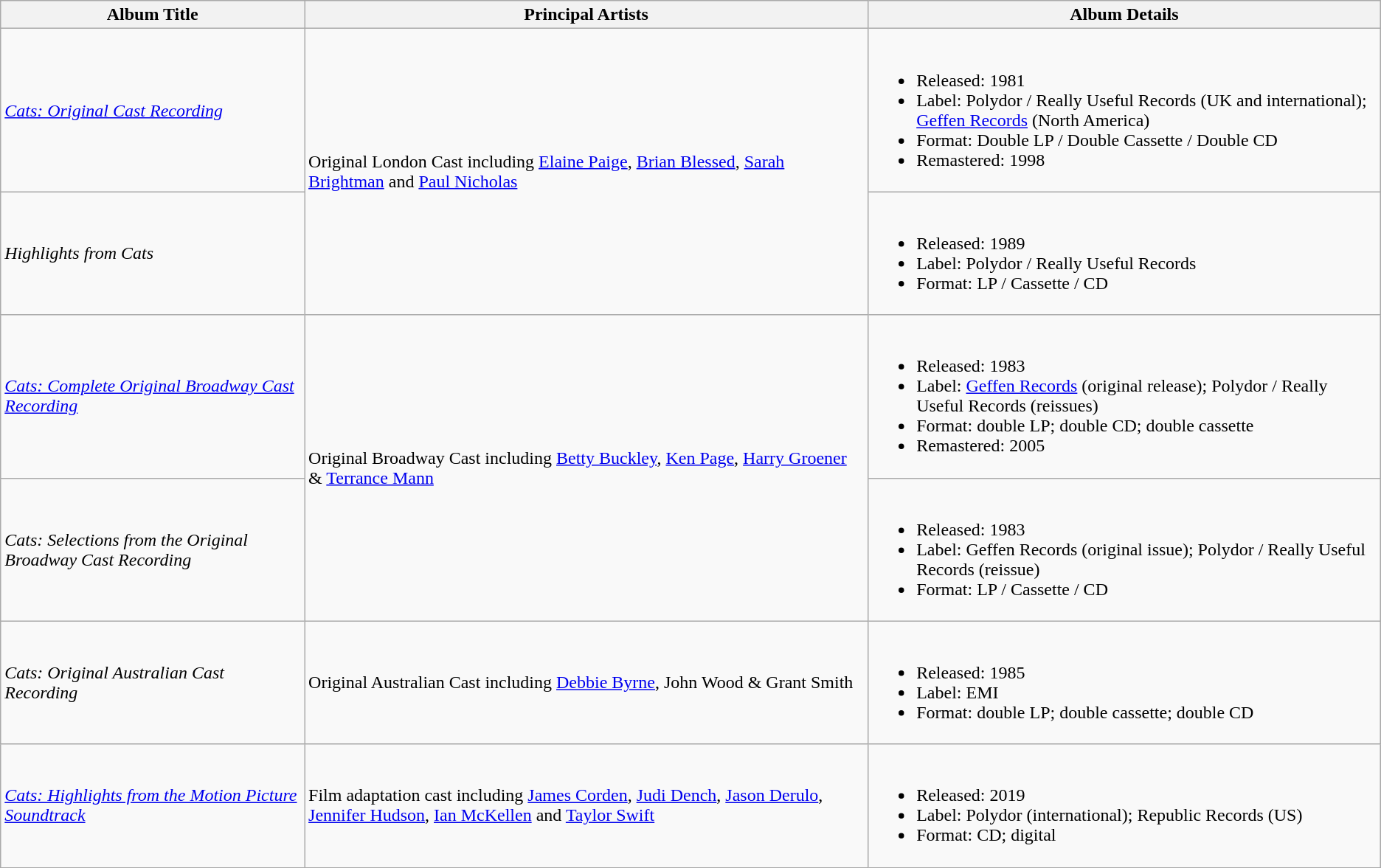<table class="wikitable">
<tr>
<th>Album Title</th>
<th>Principal Artists</th>
<th>Album Details</th>
</tr>
<tr>
<td><em><a href='#'>Cats: Original Cast Recording</a></em></td>
<td rowspan="2">Original London Cast including <a href='#'>Elaine Paige</a>, <a href='#'>Brian Blessed</a>, <a href='#'>Sarah Brightman</a> and <a href='#'>Paul Nicholas</a></td>
<td><br><ul><li>Released: 1981</li><li>Label: Polydor / Really Useful Records (UK and international); <a href='#'>Geffen Records</a> (North America)</li><li>Format: Double LP / Double Cassette / Double CD</li><li>Remastered: 1998</li></ul></td>
</tr>
<tr>
<td><em>Highlights from Cats</em></td>
<td><br><ul><li>Released: 1989</li><li>Label: Polydor / Really Useful Records</li><li>Format: LP / Cassette / CD</li></ul></td>
</tr>
<tr>
<td><em><a href='#'>Cats: Complete Original Broadway Cast Recording</a></em></td>
<td rowspan="2">Original Broadway Cast including <a href='#'>Betty Buckley</a>, <a href='#'>Ken Page</a>, <a href='#'>Harry Groener</a> & <a href='#'>Terrance Mann</a></td>
<td><br><ul><li>Released: 1983</li><li>Label: <a href='#'>Geffen Records</a> (original release); Polydor / Really Useful Records (reissues)</li><li>Format: double LP; double CD; double cassette</li><li>Remastered: 2005</li></ul></td>
</tr>
<tr>
<td><em>Cats: Selections from the Original Broadway Cast Recording</em></td>
<td><br><ul><li>Released: 1983</li><li>Label: Geffen Records (original issue); Polydor / Really Useful Records (reissue)</li><li>Format: LP / Cassette / CD</li></ul></td>
</tr>
<tr>
<td><em>Cats: Original Australian Cast Recording</em></td>
<td>Original Australian Cast including <a href='#'>Debbie Byrne</a>, John Wood & Grant Smith</td>
<td><br><ul><li>Released: 1985</li><li>Label: EMI</li><li>Format: double LP; double cassette; double CD</li></ul></td>
</tr>
<tr>
<td><em><a href='#'>Cats: Highlights from the Motion Picture Soundtrack</a></em></td>
<td>Film adaptation cast including <a href='#'>James Corden</a>, <a href='#'>Judi Dench</a>, <a href='#'>Jason Derulo</a>, <a href='#'>Jennifer Hudson</a>, <a href='#'>Ian McKellen</a> and <a href='#'>Taylor Swift</a></td>
<td><br><ul><li>Released: 2019</li><li>Label: Polydor (international); Republic Records (US)</li><li>Format: CD; digital</li></ul></td>
</tr>
</table>
